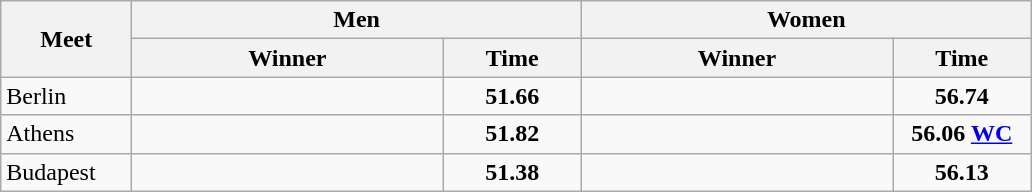<table class="wikitable">
<tr>
<th width=80 rowspan=2>Meet</th>
<th colspan=2>Men</th>
<th colspan=2>Women</th>
</tr>
<tr>
<th width=200>Winner</th>
<th width=85>Time</th>
<th width=200>Winner</th>
<th width=85>Time</th>
</tr>
<tr>
<td>Berlin</td>
<td></td>
<td align=center><strong>51.66</strong></td>
<td></td>
<td align=center><strong>56.74</strong></td>
</tr>
<tr>
<td>Athens</td>
<td></td>
<td align=center><strong>51.82</strong></td>
<td></td>
<td align=center><strong>56.06 <a href='#'>WC</a></strong></td>
</tr>
<tr>
<td>Budapest</td>
<td></td>
<td align=center><strong>51.38</strong></td>
<td></td>
<td align=center><strong>56.13</strong></td>
</tr>
</table>
